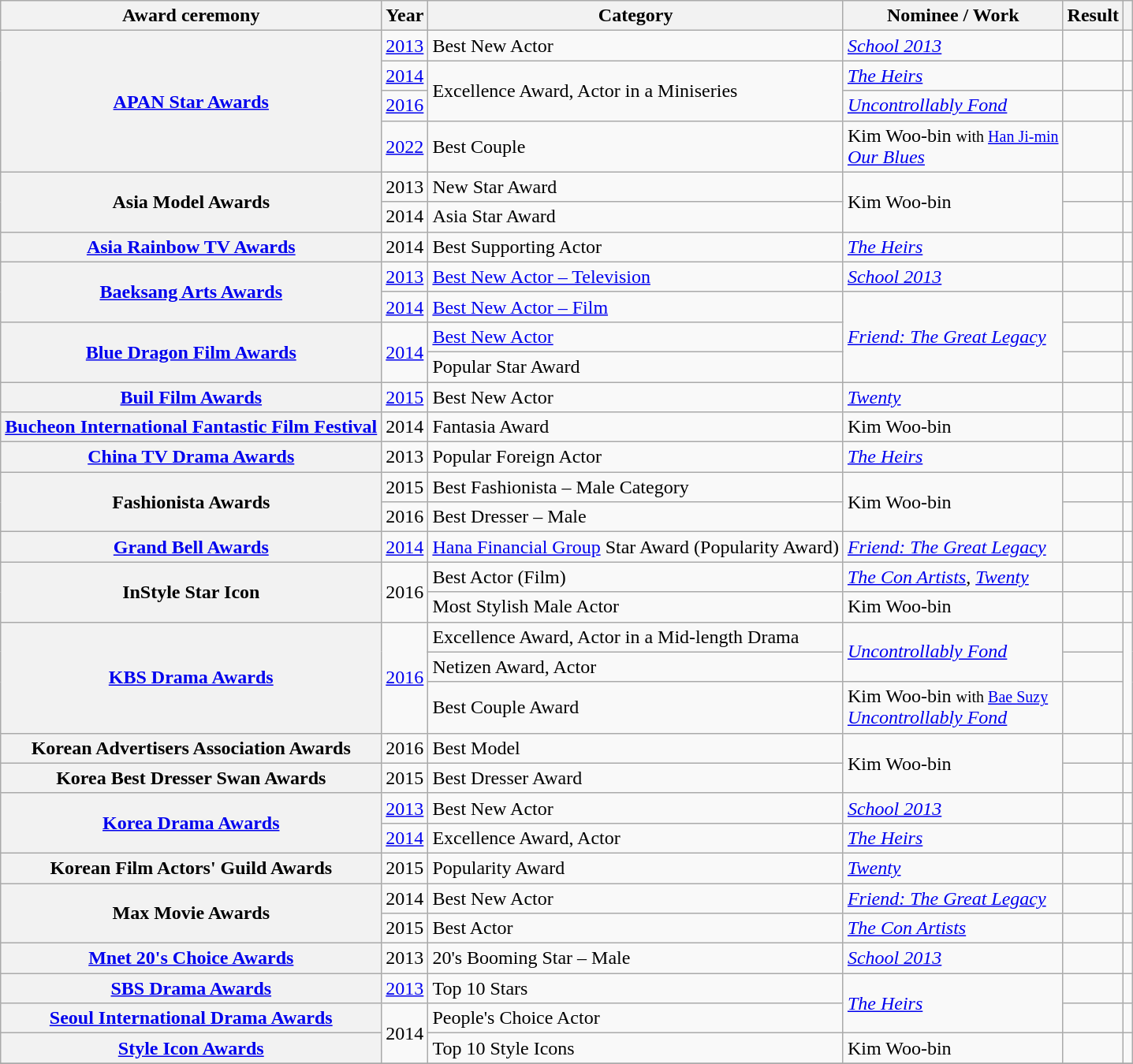<table class="wikitable plainrowheaders sortable">
<tr>
<th scope="col">Award ceremony</th>
<th scope="col">Year</th>
<th scope="col">Category</th>
<th scope="col">Nominee / Work</th>
<th scope="col">Result</th>
<th scope="col" class="unsortable"></th>
</tr>
<tr>
<th scope="row"  rowspan="4"><a href='#'>APAN Star Awards</a></th>
<td style="text-align:center"><a href='#'>2013</a> </td>
<td>Best New Actor</td>
<td><em><a href='#'>School 2013</a></em></td>
<td></td>
<td style="text-align:center"></td>
</tr>
<tr>
<td style="text-align:center"><a href='#'>2014</a></td>
<td rowspan="2">Excellence Award, Actor in a Miniseries</td>
<td><em><a href='#'>The Heirs</a></em></td>
<td></td>
<td style="text-align:center"></td>
</tr>
<tr>
<td style="text-align:center" rowspan="1"><a href='#'>2016</a></td>
<td><em><a href='#'>Uncontrollably Fond</a></em></td>
<td></td>
<td></td>
</tr>
<tr>
<td style="text-align:center" rowspan="1"><a href='#'>2022</a></td>
<td>Best Couple</td>
<td>Kim Woo-bin <small>with <a href='#'>Han Ji-min</a></small><br><em><a href='#'>Our Blues</a></em></td>
<td></td>
<td style="text-align:center"></td>
</tr>
<tr>
<th scope="row"  rowspan="2">Asia Model Awards</th>
<td style="text-align:center" rowspan="1">2013</td>
<td>New Star Award</td>
<td rowspan="2">Kim Woo-bin</td>
<td></td>
<td style="text-align:center"></td>
</tr>
<tr>
<td style="text-align:center">2014</td>
<td>Asia Star Award</td>
<td></td>
<td style="text-align:center"></td>
</tr>
<tr>
<th scope="row"  rowspan=1><a href='#'>Asia Rainbow TV Awards</a></th>
<td style="text-align:center">2014</td>
<td>Best Supporting Actor</td>
<td><em><a href='#'>The Heirs</a></em></td>
<td></td>
<td></td>
</tr>
<tr>
<th scope="row"  rowspan="2"><a href='#'>Baeksang Arts Awards</a></th>
<td style="text-align:center" rowspan="1"><a href='#'>2013</a></td>
<td><a href='#'>Best New Actor – Television</a></td>
<td rowspan="1"><em><a href='#'>School 2013</a></em></td>
<td></td>
<td style="text-align:center"></td>
</tr>
<tr>
<td style="text-align:center"><a href='#'>2014</a></td>
<td><a href='#'>Best New Actor – Film</a></td>
<td rowspan="3"><em><a href='#'>Friend: The Great Legacy</a></em></td>
<td></td>
<td></td>
</tr>
<tr>
<th scope="row"  rowspan="2"><a href='#'>Blue Dragon Film Awards</a></th>
<td style="text-align:center" rowspan="2"><a href='#'>2014</a></td>
<td><a href='#'>Best New Actor</a></td>
<td></td>
<td style="text-align:center"></td>
</tr>
<tr>
<td>Popular Star Award</td>
<td></td>
<td style="text-align:center"></td>
</tr>
<tr>
<th scope="row"  rowspan="1"><a href='#'>Buil Film Awards</a></th>
<td style="text-align:center"><a href='#'>2015</a></td>
<td>Best New Actor</td>
<td rowspan=1><em><a href='#'>Twenty</a></em></td>
<td></td>
<td></td>
</tr>
<tr>
<th scope="row"  rowspan=1><a href='#'>Bucheon International Fantastic Film Festival</a></th>
<td style="text-align:center">2014</td>
<td>Fantasia Award</td>
<td>Kim Woo-bin</td>
<td></td>
<td style="text-align:center"></td>
</tr>
<tr>
<th scope="row"  rowspan="1"><a href='#'>China TV Drama Awards</a></th>
<td style="text-align:center">2013</td>
<td>Popular Foreign Actor</td>
<td rowspan="1"><em><a href='#'>The Heirs</a></em></td>
<td></td>
<td style="text-align:center"></td>
</tr>
<tr>
<th scope="row"  rowspan="2">Fashionista Awards</th>
<td style="text-align:center">2015</td>
<td>Best Fashionista – Male Category</td>
<td rowspan="2">Kim Woo-bin</td>
<td></td>
<td></td>
</tr>
<tr>
<td style="text-align:center">2016</td>
<td>Best Dresser – Male</td>
<td></td>
<td></td>
</tr>
<tr>
<th scope="row"  rowspan="1"><a href='#'>Grand Bell Awards</a></th>
<td style="text-align:center"><a href='#'>2014</a></td>
<td><a href='#'>Hana Financial Group</a> Star Award  (Popularity Award)</td>
<td rowspan="1"><em><a href='#'>Friend: The Great Legacy</a></em></td>
<td></td>
<td style="text-align:center"></td>
</tr>
<tr>
<th scope="row" rowspan="2">InStyle Star Icon</th>
<td style="text-align:center" rowspan="2">2016</td>
<td>Best Actor (Film)</td>
<td><em><a href='#'>The Con Artists</a></em>, <em><a href='#'>Twenty</a></em></td>
<td></td>
<td></td>
</tr>
<tr>
<td>Most Stylish Male Actor</td>
<td>Kim Woo-bin</td>
<td></td>
<td></td>
</tr>
<tr>
<th scope="row"  rowspan="3"><a href='#'>KBS Drama Awards</a></th>
<td style="text-align:center"  rowspan="3"><a href='#'>2016</a></td>
<td>Excellence Award, Actor in a Mid-length Drama</td>
<td rowspan=2><em><a href='#'>Uncontrollably Fond</a></em></td>
<td></td>
<td rowspan=3></td>
</tr>
<tr>
<td>Netizen Award, Actor</td>
<td></td>
</tr>
<tr>
<td>Best Couple Award</td>
<td>Kim Woo-bin <small>with <a href='#'>Bae Suzy</a></small><br><em><a href='#'>Uncontrollably Fond</a></em></td>
<td></td>
</tr>
<tr>
<th scope="row"  rowspan=1>Korean Advertisers Association Awards</th>
<td style="text-align:center">2016</td>
<td>Best Model</td>
<td rowspan=2>Kim Woo-bin</td>
<td></td>
<td style="text-align:center"></td>
</tr>
<tr>
<th scope="row"  rowspan=1>Korea Best Dresser Swan Awards</th>
<td style="text-align:center">2015</td>
<td>Best Dresser Award</td>
<td></td>
<td></td>
</tr>
<tr>
<th scope="row"  rowspan=2><a href='#'>Korea Drama Awards</a></th>
<td style="text-align:center"><a href='#'>2013</a></td>
<td rowspan="1">Best New Actor</td>
<td><em><a href='#'>School 2013</a></em></td>
<td></td>
<td style="text-align:center"></td>
</tr>
<tr>
<td style="text-align:center"><a href='#'>2014</a></td>
<td>Excellence Award, Actor</td>
<td><em><a href='#'>The Heirs</a></em></td>
<td></td>
<td style="text-align:center"></td>
</tr>
<tr>
<th scope="row"  rowspan=1>Korean Film Actors' Guild Awards</th>
<td style="text-align:center">2015</td>
<td>Popularity Award</td>
<td rowspan=1><em><a href='#'>Twenty</a></em></td>
<td></td>
<td style="text-align:center"></td>
</tr>
<tr>
<th scope="row"  rowspan=2>Max Movie Awards</th>
<td style="text-align:center">2014</td>
<td>Best New Actor</td>
<td rowspan="1"><em><a href='#'>Friend: The Great Legacy</a></em></td>
<td></td>
<td></td>
</tr>
<tr>
<td style="text-align:center">2015</td>
<td>Best Actor</td>
<td><em><a href='#'>The Con Artists</a></em></td>
<td></td>
<td></td>
</tr>
<tr>
<th scope="row"  rowspan=1><a href='#'>Mnet 20's Choice Awards</a></th>
<td style="text-align:center">2013</td>
<td>20's Booming Star – Male</td>
<td rowspan="1"><em><a href='#'>School 2013</a></em></td>
<td></td>
<td style="text-align:center"></td>
</tr>
<tr>
<th scope="row"  rowspan="1"><a href='#'>SBS Drama Awards</a></th>
<td style="text-align:center"><a href='#'>2013</a></td>
<td>Top 10 Stars</td>
<td rowspan="2"><em><a href='#'>The Heirs</a></em></td>
<td></td>
<td style="text-align:center"></td>
</tr>
<tr>
<th scope="row"  rowspan="1"><a href='#'>Seoul International Drama Awards</a></th>
<td style="text-align:center"rowspan=2>2014</td>
<td>People's Choice Actor</td>
<td></td>
<td></td>
</tr>
<tr>
<th scope="row"><a href='#'>Style Icon Awards</a></th>
<td>Top 10 Style Icons</td>
<td>Kim Woo-bin</td>
<td></td>
<td></td>
</tr>
<tr>
</tr>
</table>
